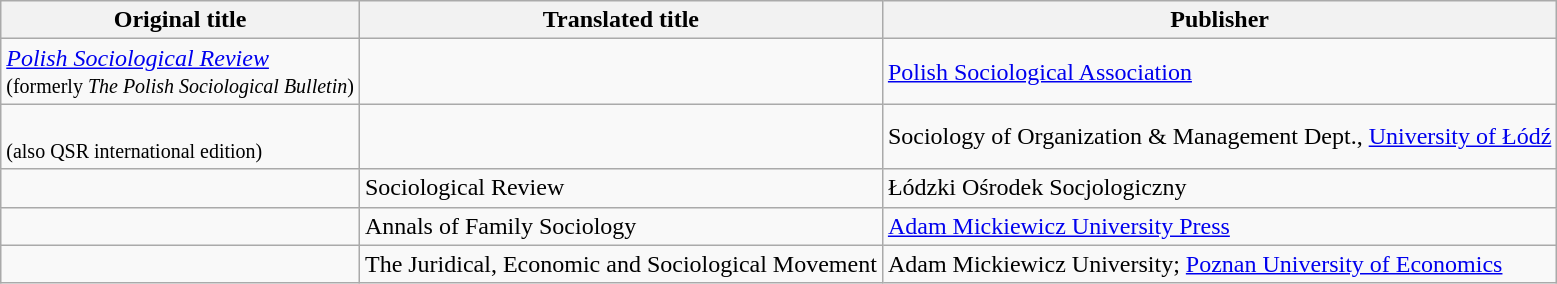<table class="wikitable">
<tr>
<th>Original title</th>
<th>Translated title</th>
<th>Publisher</th>
</tr>
<tr>
<td><em><a href='#'>Polish Sociological Review</a></em><br><small>(formerly <em>The Polish Sociological Bulletin</em>)</small></td>
<td></td>
<td><a href='#'>Polish Sociological Association</a></td>
</tr>
<tr>
<td><br><small>(also QSR international edition)</small></td>
<td></td>
<td>Sociology of Organization & Management Dept., <a href='#'>University of Łódź</a></td>
</tr>
<tr>
<td></td>
<td>Sociological Review</td>
<td>Łódzki Ośrodek Socjologiczny</td>
</tr>
<tr>
<td></td>
<td>Annals of Family Sociology</td>
<td><a href='#'>Adam Mickiewicz University Press</a></td>
</tr>
<tr>
<td></td>
<td>The Juridical, Economic and Sociological Movement</td>
<td>Adam Mickiewicz University; <a href='#'>Poznan University of Economics</a></td>
</tr>
</table>
